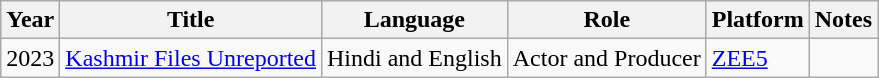<table class="wikitable">
<tr>
<th>Year</th>
<th>Title</th>
<th>Language</th>
<th>Role</th>
<th>Platform</th>
<th>Notes</th>
</tr>
<tr>
<td>2023</td>
<td><a href='#'>Kashmir Files Unreported</a></td>
<td>Hindi and English</td>
<td>Actor and Producer</td>
<td><a href='#'>ZEE5</a></td>
<td></td>
</tr>
</table>
